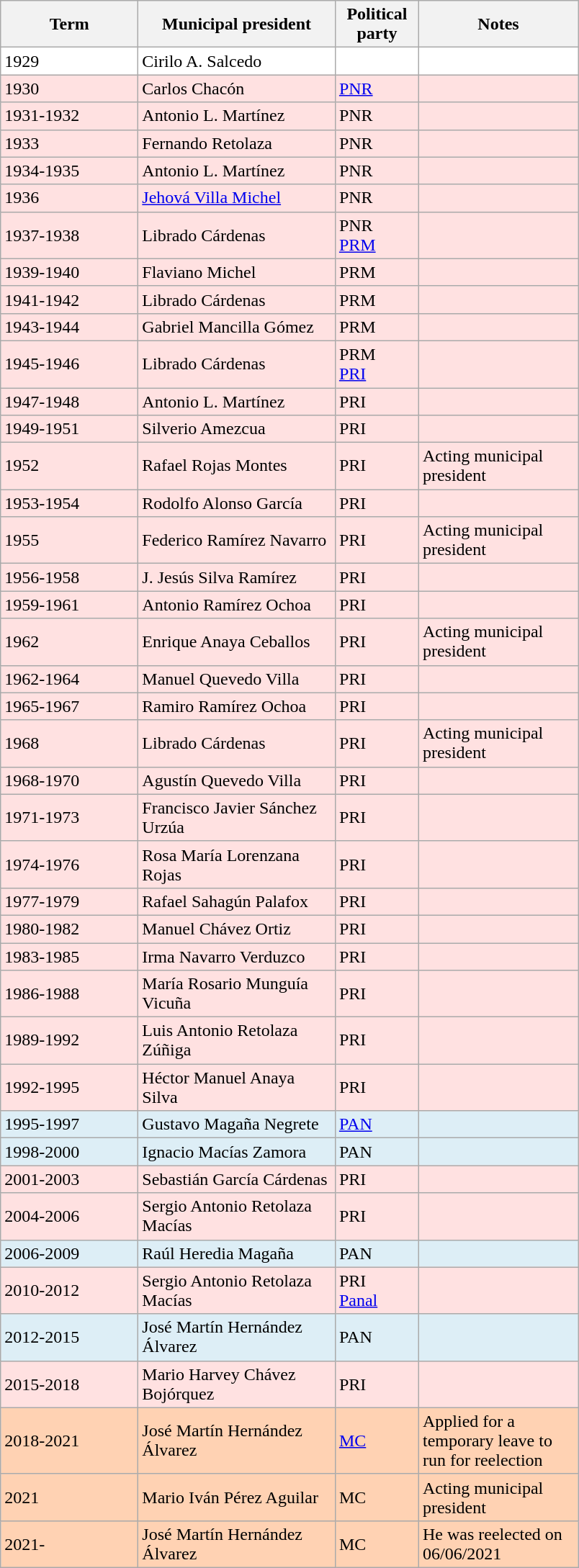<table class="wikitable">
<tr>
<th width=120px>Term</th>
<th width=175px>Municipal president</th>
<th width=70px>Political party</th>
<th width=140px>Notes</th>
</tr>
<tr style="background:#ffffff">
<td>1929</td>
<td>Cirilo A. Salcedo</td>
<td></td>
<td></td>
</tr>
<tr style="background:#ffe1e1">
<td>1930</td>
<td>Carlos Chacón</td>
<td><a href='#'>PNR</a> </td>
<td></td>
</tr>
<tr style="background:#ffe1e1">
<td>1931-1932</td>
<td>Antonio L. Martínez</td>
<td>PNR </td>
<td></td>
</tr>
<tr style="background:#ffe1e1">
<td>1933</td>
<td>Fernando Retolaza</td>
<td>PNR </td>
<td></td>
</tr>
<tr style="background:#ffe1e1">
<td>1934-1935</td>
<td>Antonio L. Martínez</td>
<td>PNR </td>
<td></td>
</tr>
<tr style="background:#ffe1e1">
<td>1936</td>
<td><a href='#'>Jehová Villa Michel</a></td>
<td>PNR </td>
<td></td>
</tr>
<tr style="background:#ffe1e1">
<td>1937-1938</td>
<td>Librado Cárdenas</td>
<td>PNR <br> <a href='#'>PRM</a> </td>
<td></td>
</tr>
<tr style="background:#ffe1e1">
<td>1939-1940</td>
<td>Flaviano Michel</td>
<td>PRM </td>
<td></td>
</tr>
<tr style="background:#ffe1e1">
<td>1941-1942</td>
<td>Librado Cárdenas</td>
<td>PRM </td>
<td></td>
</tr>
<tr style="background:#ffe1e1">
<td>1943-1944</td>
<td>Gabriel Mancilla Gómez</td>
<td>PRM </td>
<td></td>
</tr>
<tr style="background:#ffe1e1">
<td>1945-1946</td>
<td>Librado Cárdenas</td>
<td>PRM <br> <a href='#'>PRI</a> </td>
<td></td>
</tr>
<tr style="background:#ffe1e1">
<td>1947-1948</td>
<td>Antonio L. Martínez</td>
<td>PRI </td>
<td></td>
</tr>
<tr style="background:#ffe1e1">
<td>1949-1951</td>
<td>Silverio Amezcua</td>
<td>PRI </td>
<td></td>
</tr>
<tr style="background:#ffe1e1">
<td>1952</td>
<td>Rafael Rojas Montes</td>
<td>PRI </td>
<td>Acting municipal president</td>
</tr>
<tr style="background:#ffe1e1">
<td>1953-1954</td>
<td>Rodolfo Alonso García</td>
<td>PRI </td>
<td></td>
</tr>
<tr style="background:#ffe1e1">
<td>1955</td>
<td>Federico Ramírez Navarro</td>
<td>PRI </td>
<td>Acting municipal president</td>
</tr>
<tr style="background:#ffe1e1">
<td>1956-1958</td>
<td>J. Jesús Silva Ramírez</td>
<td>PRI </td>
<td></td>
</tr>
<tr style="background:#ffe1e1">
<td>1959-1961</td>
<td>Antonio Ramírez Ochoa</td>
<td>PRI </td>
<td></td>
</tr>
<tr style="background:#ffe1e1">
<td>1962</td>
<td>Enrique Anaya Ceballos</td>
<td>PRI </td>
<td>Acting municipal president</td>
</tr>
<tr style="background:#ffe1e1">
<td>1962-1964</td>
<td>Manuel Quevedo Villa</td>
<td>PRI </td>
<td></td>
</tr>
<tr style="background:#ffe1e1">
<td>1965-1967</td>
<td>Ramiro Ramírez Ochoa</td>
<td>PRI </td>
<td></td>
</tr>
<tr style="background:#ffe1e1">
<td>1968</td>
<td>Librado Cárdenas</td>
<td>PRI </td>
<td>Acting municipal president</td>
</tr>
<tr style="background:#ffe1e1">
<td>1968-1970</td>
<td>Agustín Quevedo Villa</td>
<td>PRI </td>
<td></td>
</tr>
<tr style="background:#ffe1e1">
<td>1971-1973</td>
<td>Francisco Javier Sánchez Urzúa</td>
<td>PRI </td>
<td></td>
</tr>
<tr style="background:#ffe1e1">
<td>1974-1976</td>
<td>Rosa María Lorenzana Rojas</td>
<td>PRI </td>
<td></td>
</tr>
<tr style="background:#ffe1e1">
<td>1977-1979</td>
<td>Rafael Sahagún Palafox</td>
<td>PRI </td>
<td></td>
</tr>
<tr style="background:#ffe1e1">
<td>1980-1982</td>
<td>Manuel Chávez Ortiz</td>
<td>PRI </td>
<td></td>
</tr>
<tr style="background:#ffe1e1">
<td>1983-1985</td>
<td>Irma Navarro Verduzco</td>
<td>PRI </td>
<td></td>
</tr>
<tr style="background:#ffe1e1">
<td>1986-1988</td>
<td>María Rosario Munguía Vicuña</td>
<td>PRI </td>
<td></td>
</tr>
<tr style="background:#ffe1e1">
<td>1989-1992</td>
<td>Luis Antonio Retolaza Zúñiga</td>
<td>PRI </td>
<td></td>
</tr>
<tr style="background:#ffe1e1">
<td>1992-1995</td>
<td>Héctor Manuel Anaya Silva</td>
<td>PRI </td>
<td></td>
</tr>
<tr style="background:#ddeef6">
<td>1995-1997</td>
<td>Gustavo Magaña Negrete</td>
<td><a href='#'>PAN</a> </td>
<td></td>
</tr>
<tr style="background:#ddeef6">
<td>1998-2000</td>
<td>Ignacio Macías Zamora</td>
<td>PAN </td>
<td></td>
</tr>
<tr style="background:#ffe1e1">
<td>2001-2003</td>
<td>Sebastián García Cárdenas</td>
<td>PRI </td>
<td></td>
</tr>
<tr style="background:#ffe1e1">
<td>2004-2006</td>
<td>Sergio Antonio Retolaza Macías</td>
<td>PRI </td>
<td></td>
</tr>
<tr style="background:#ddeef6">
<td>2006-2009</td>
<td>Raúl Heredia Magaña</td>
<td>PAN </td>
<td></td>
</tr>
<tr style="background:#ffe1e1">
<td>2010-2012</td>
<td>Sergio Antonio Retolaza Macías</td>
<td>PRI <br> <a href='#'>Panal</a> </td>
<td></td>
</tr>
<tr style="background:#ddeef6">
<td>2012-2015</td>
<td>José Martín Hernández Álvarez</td>
<td>PAN </td>
<td></td>
</tr>
<tr style="background:#ffe1e1">
<td>2015-2018</td>
<td>Mario Harvey Chávez Bojórquez</td>
<td>PRI </td>
<td></td>
</tr>
<tr style="background:#ffd2b3">
<td>2018-2021</td>
<td>José Martín Hernández Álvarez</td>
<td><a href='#'>MC</a> </td>
<td>Applied for a temporary leave to run for reelection</td>
</tr>
<tr style="background:#ffd2b3">
<td>2021</td>
<td>Mario Iván Pérez Aguilar</td>
<td>MC </td>
<td>Acting municipal president</td>
</tr>
<tr style="background:#ffd2b3">
<td>2021-</td>
<td>José Martín Hernández Álvarez</td>
<td>MC </td>
<td>He was reelected on 06/06/2021</td>
</tr>
</table>
